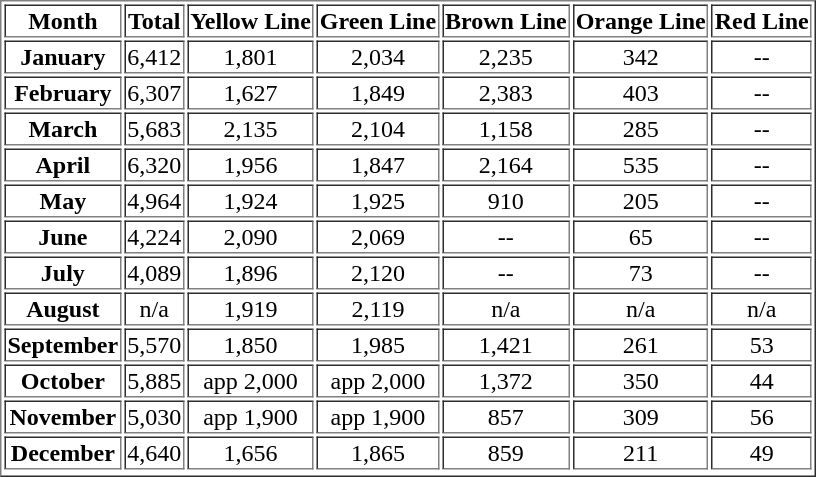<table border="1">
<tr>
<th>Month</th>
<th>Total</th>
<th>Yellow Line</th>
<th>Green Line</th>
<th>Brown Line</th>
<th>Orange Line</th>
<th>Red Line</th>
</tr>
<tr align=center>
<th>January </th>
<td>6,412</td>
<td>1,801</td>
<td>2,034</td>
<td>2,235</td>
<td>342</td>
<td>--</td>
</tr>
<tr align=center>
<th>February </th>
<td>6,307</td>
<td>1,627</td>
<td>1,849</td>
<td>2,383</td>
<td>403</td>
<td>--</td>
</tr>
<tr align=center>
<th>March </th>
<td>5,683</td>
<td>2,135</td>
<td>2,104</td>
<td>1,158</td>
<td>285</td>
<td>--</td>
</tr>
<tr align=center>
<th>April </th>
<td>6,320</td>
<td>1,956</td>
<td>1,847</td>
<td>2,164</td>
<td>535</td>
<td>--</td>
</tr>
<tr align=center>
<th>May </th>
<td>4,964</td>
<td>1,924</td>
<td>1,925</td>
<td>910</td>
<td>205</td>
<td>--</td>
</tr>
<tr align=center>
<th>June </th>
<td>4,224</td>
<td>2,090</td>
<td>2,069</td>
<td>--</td>
<td>65</td>
<td>--</td>
</tr>
<tr align=center>
<th>July </th>
<td>4,089</td>
<td>1,896</td>
<td>2,120</td>
<td>--</td>
<td>73</td>
<td>--</td>
</tr>
<tr align=center>
<th>August </th>
<td>n/a</td>
<td>1,919</td>
<td>2,119</td>
<td>n/a</td>
<td>n/a</td>
<td>n/a</td>
</tr>
<tr align=center>
<th>September </th>
<td>5,570</td>
<td>1,850</td>
<td>1,985</td>
<td>1,421</td>
<td>261</td>
<td>53</td>
</tr>
<tr align=center>
<th>October </th>
<td>5,885</td>
<td>app 2,000</td>
<td>app 2,000</td>
<td>1,372</td>
<td>350</td>
<td>44</td>
</tr>
<tr align=center>
<th>November </th>
<td>5,030</td>
<td>app 1,900</td>
<td>app 1,900</td>
<td>857</td>
<td>309</td>
<td>56</td>
</tr>
<tr align=center>
<th>December </th>
<td>4,640</td>
<td>1,656</td>
<td>1,865</td>
<td>859</td>
<td>211</td>
<td>49</td>
</tr>
<tr align=center>
</tr>
</table>
